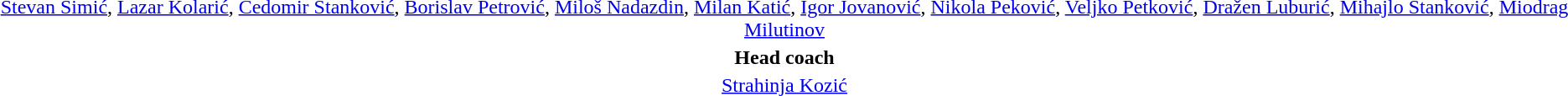<table style="text-align: center; margin-top: 2em; margin-left: auto; margin-right: auto">
<tr>
<td><a href='#'>Stevan Simić</a>, <a href='#'>Lazar Kolarić</a>, <a href='#'>Cedomir Stanković</a>, <a href='#'>Borislav Petrović</a>, <a href='#'>Miloš Nadazdin</a>, <a href='#'>Milan Katić</a>, <a href='#'>Igor Jovanović</a>, <a href='#'>Nikola Peković</a>, <a href='#'>Veljko Petković</a>, <a href='#'>Dražen Luburić</a>, <a href='#'>Mihajlo Stanković</a>, <a href='#'>Miodrag Milutinov</a></td>
</tr>
<tr>
<td><strong>Head coach</strong></td>
</tr>
<tr>
<td><a href='#'>Strahinja Kozić</a></td>
</tr>
</table>
